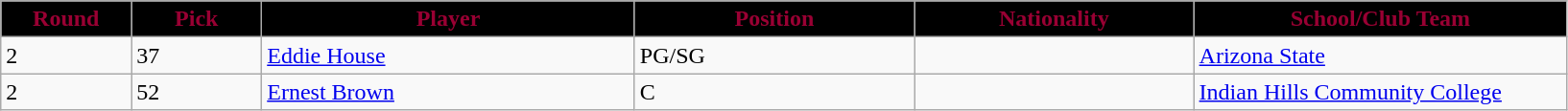<table class="wikitable sortable sortable">
<tr>
<th style="background:#000000;color:#903;" width="7%">Round</th>
<th style="background:#000000;color:#903;" width="7%">Pick</th>
<th style="background:#000000;color:#903;" width="20%">Player</th>
<th style="background:#000000;color:#903;" width="15%">Position</th>
<th style="background:#000000;color:#903;" width="15%">Nationality</th>
<th style="background:#000000;color:#903;" width="20%">School/Club Team</th>
</tr>
<tr>
<td>2</td>
<td>37</td>
<td><a href='#'>Eddie House</a></td>
<td>PG/SG</td>
<td></td>
<td><a href='#'>Arizona State</a></td>
</tr>
<tr>
<td>2</td>
<td>52</td>
<td><a href='#'>Ernest Brown</a></td>
<td>C</td>
<td></td>
<td><a href='#'>Indian Hills Community College</a></td>
</tr>
</table>
